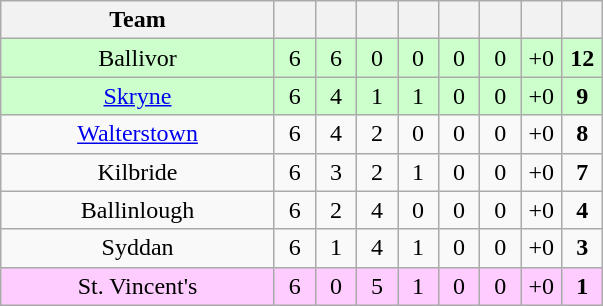<table class="wikitable" style="text-align:center">
<tr>
<th style="width:175px;">Team</th>
<th width="20"></th>
<th width="20"></th>
<th width="20"></th>
<th width="20"></th>
<th width="20"></th>
<th width="20"></th>
<th width="20"></th>
<th width="20"></th>
</tr>
<tr style="background:#cfc;">
<td>Ballivor</td>
<td>6</td>
<td>6</td>
<td>0</td>
<td>0</td>
<td>0</td>
<td>0</td>
<td>+0</td>
<td><strong>12</strong></td>
</tr>
<tr style="background:#cfc;">
<td><a href='#'>Skryne</a></td>
<td>6</td>
<td>4</td>
<td>1</td>
<td>1</td>
<td>0</td>
<td>0</td>
<td>+0</td>
<td><strong>9</strong></td>
</tr>
<tr>
<td><a href='#'>Walterstown</a></td>
<td>6</td>
<td>4</td>
<td>2</td>
<td>0</td>
<td>0</td>
<td>0</td>
<td>+0</td>
<td><strong>8</strong></td>
</tr>
<tr>
<td>Kilbride</td>
<td>6</td>
<td>3</td>
<td>2</td>
<td>1</td>
<td>0</td>
<td>0</td>
<td>+0</td>
<td><strong>7</strong></td>
</tr>
<tr>
<td>Ballinlough</td>
<td>6</td>
<td>2</td>
<td>4</td>
<td>0</td>
<td>0</td>
<td>0</td>
<td>+0</td>
<td><strong>4</strong></td>
</tr>
<tr>
<td>Syddan</td>
<td>6</td>
<td>1</td>
<td>4</td>
<td>1</td>
<td>0</td>
<td>0</td>
<td>+0</td>
<td><strong>3</strong></td>
</tr>
<tr style="background:#fcf;">
<td>St. Vincent's</td>
<td>6</td>
<td>0</td>
<td>5</td>
<td>1</td>
<td>0</td>
<td>0</td>
<td>+0</td>
<td><strong>1</strong></td>
</tr>
</table>
